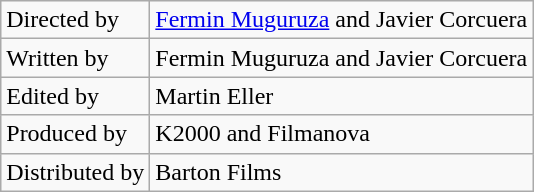<table class="wikitable">
<tr>
<td>Directed by</td>
<td><a href='#'>Fermin Muguruza</a> and Javier Corcuera</td>
</tr>
<tr>
<td>Written by</td>
<td>Fermin Muguruza and Javier Corcuera</td>
</tr>
<tr>
<td>Edited by</td>
<td>Martin Eller</td>
</tr>
<tr>
<td>Produced by</td>
<td>K2000 and Filmanova</td>
</tr>
<tr>
<td>Distributed by</td>
<td>Barton Films</td>
</tr>
</table>
